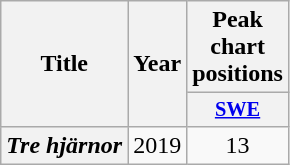<table class="wikitable plainrowheaders" style="text-align:center;">
<tr>
<th scope="col" rowspan="2">Title</th>
<th scope="col" rowspan="2">Year</th>
<th scope="col" colspan="1">Peak chart positions</th>
</tr>
<tr>
<th scope="col" style="width:3em;font-size:85%;"><a href='#'>SWE</a><br></th>
</tr>
<tr>
<th scope="row"><em>Tre hjärnor</em></th>
<td>2019</td>
<td>13</td>
</tr>
</table>
